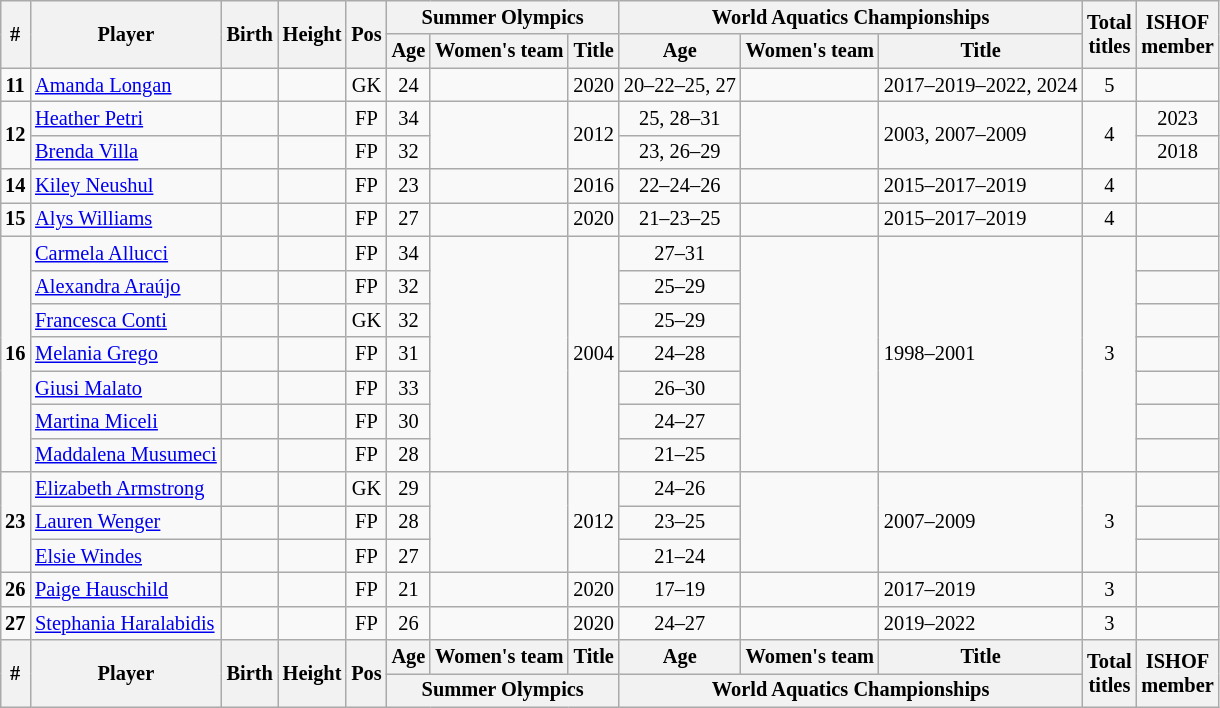<table class="wikitable sortable" style="text-align: center; font-size: 85%; margin-left: 1em;">
<tr>
<th rowspan="2">#</th>
<th rowspan="2">Player</th>
<th rowspan="2">Birth</th>
<th rowspan="2">Height</th>
<th rowspan="2">Pos</th>
<th colspan="3">Summer Olympics</th>
<th colspan="3">World Aquatics Championships</th>
<th rowspan="2">Total<br>titles</th>
<th rowspan="2">ISHOF<br>member</th>
</tr>
<tr>
<th>Age</th>
<th>Women's team</th>
<th>Title</th>
<th>Age</th>
<th>Women's team</th>
<th>Title</th>
</tr>
<tr>
<td><strong>11</strong></td>
<td style="text-align: left;" data-sort-value="Longan, Amanda"><a href='#'>Amanda Longan</a></td>
<td></td>
<td style="text-align: left;"></td>
<td>GK</td>
<td>24</td>
<td style="text-align: left;"></td>
<td style="text-align: left;">2020</td>
<td>20–22–25, 27</td>
<td style="text-align: left;"></td>
<td style="text-align: left;">2017–2019–2022, 2024</td>
<td>5</td>
<td></td>
</tr>
<tr>
<td rowspan="2"><strong>12</strong></td>
<td style="text-align: left;" data-sort-value="Petri, Heather"><a href='#'>Heather Petri</a></td>
<td></td>
<td style="text-align: left;"></td>
<td>FP</td>
<td>34</td>
<td rowspan="2" style="text-align: left;"></td>
<td rowspan="2" style="text-align: left;">2012</td>
<td>25, 28–31</td>
<td rowspan="2" style="text-align: left;"></td>
<td rowspan="2" style="text-align: left;">2003, 2007–2009</td>
<td rowspan="2">4</td>
<td>2023</td>
</tr>
<tr>
<td style="text-align: left;" data-sort-value="Villa, Brenda"><a href='#'>Brenda Villa</a></td>
<td></td>
<td style="text-align: left;"></td>
<td>FP</td>
<td>32</td>
<td>23, 26–29</td>
<td>2018</td>
</tr>
<tr>
<td><strong>14</strong></td>
<td style="text-align: left;" data-sort-value="Neushul, Kiley"><a href='#'>Kiley Neushul</a></td>
<td></td>
<td style="text-align: left;"></td>
<td>FP</td>
<td>23</td>
<td style="text-align: left;"></td>
<td style="text-align: left;">2016</td>
<td>22–24–26</td>
<td style="text-align: left;"></td>
<td style="text-align: left;">2015–2017–2019</td>
<td>4</td>
<td></td>
</tr>
<tr>
<td><strong>15</strong></td>
<td style="text-align: left;" data-sort-value="Williams, Alys"><a href='#'>Alys Williams</a></td>
<td></td>
<td style="text-align: left;"></td>
<td>FP</td>
<td>27</td>
<td style="text-align: left;"></td>
<td style="text-align: left;">2020</td>
<td>21–23–25</td>
<td style="text-align: left;"></td>
<td style="text-align: left;">2015–2017–2019</td>
<td>4</td>
<td></td>
</tr>
<tr>
<td rowspan="7"><strong>16</strong></td>
<td style="text-align: left;" data-sort-value="Allucci, Carmela"><a href='#'>Carmela Allucci</a></td>
<td></td>
<td style="text-align: left;"></td>
<td>FP</td>
<td>34</td>
<td rowspan="7" style="text-align: left;"></td>
<td rowspan="7" style="text-align: left;">2004</td>
<td>27–31</td>
<td rowspan="7" style="text-align: left;"></td>
<td rowspan="7" style="text-align: left;">1998–2001</td>
<td rowspan="7">3</td>
<td></td>
</tr>
<tr>
<td style="text-align: left;" data-sort-value="Araújo, Alexandra"><a href='#'>Alexandra Araújo</a></td>
<td></td>
<td style="text-align: left;"></td>
<td>FP</td>
<td>32</td>
<td>25–29</td>
<td></td>
</tr>
<tr>
<td style="text-align: left;" data-sort-value="Conti, Francesca"><a href='#'>Francesca Conti</a></td>
<td></td>
<td style="text-align: left;"></td>
<td>GK</td>
<td>32</td>
<td>25–29</td>
<td></td>
</tr>
<tr>
<td style="text-align: left;" data-sort-value="Grego, Melania"><a href='#'>Melania Grego</a></td>
<td></td>
<td style="text-align: left;"></td>
<td>FP</td>
<td>31</td>
<td>24–28</td>
<td></td>
</tr>
<tr>
<td style="text-align: left;" data-sort-value="Malato, Giusi"><a href='#'>Giusi Malato</a></td>
<td></td>
<td style="text-align: left;"></td>
<td>FP</td>
<td>33</td>
<td>26–30</td>
<td></td>
</tr>
<tr>
<td style="text-align: left;" data-sort-value="Miceli, Martina"><a href='#'>Martina Miceli</a></td>
<td></td>
<td style="text-align: left;"></td>
<td>FP</td>
<td>30</td>
<td>24–27</td>
<td></td>
</tr>
<tr>
<td style="text-align: left;" data-sort-value="Musumeci, Maddalena"><a href='#'>Maddalena Musumeci</a></td>
<td></td>
<td style="text-align: left;"></td>
<td>FP</td>
<td>28</td>
<td>21–25</td>
<td></td>
</tr>
<tr>
<td rowspan="3"><strong>23</strong></td>
<td style="text-align: left;" data-sort-value="Armstrong, Elizabeth"><a href='#'>Elizabeth Armstrong</a></td>
<td></td>
<td style="text-align: left;"></td>
<td>GK</td>
<td>29</td>
<td rowspan="3" style="text-align: left;"></td>
<td rowspan="3" style="text-align: left;">2012</td>
<td>24–26</td>
<td rowspan="3" style="text-align: left;"></td>
<td rowspan="3" style="text-align: left;">2007–2009</td>
<td rowspan="3">3</td>
<td></td>
</tr>
<tr>
<td style="text-align: left;" data-sort-value="Wenger, Lauren"><a href='#'>Lauren Wenger</a></td>
<td></td>
<td style="text-align: left;"></td>
<td>FP</td>
<td>28</td>
<td>23–25</td>
<td></td>
</tr>
<tr>
<td style="text-align: left;" data-sort-value="Windes, Elsie"><a href='#'>Elsie Windes</a></td>
<td></td>
<td style="text-align: left;"></td>
<td>FP</td>
<td>27</td>
<td>21–24</td>
<td></td>
</tr>
<tr>
<td><strong>26</strong></td>
<td style="text-align: left;" data-sort-value="Hauschild, Paige"><a href='#'>Paige Hauschild</a></td>
<td></td>
<td style="text-align: left;"></td>
<td>FP</td>
<td>21</td>
<td style="text-align: left;"></td>
<td style="text-align: left;">2020</td>
<td>17–19</td>
<td style="text-align: left;"></td>
<td style="text-align: left;">2017–2019</td>
<td>3</td>
<td></td>
</tr>
<tr>
<td><strong>27</strong></td>
<td style="text-align: left;" data-sort-value="Haralabidis, Stephania"><a href='#'>Stephania Haralabidis</a></td>
<td></td>
<td style="text-align: left;"></td>
<td>FP</td>
<td>26</td>
<td style="text-align: left;"></td>
<td style="text-align: left;">2020</td>
<td>24–27</td>
<td style="text-align: left;"></td>
<td style="text-align: left;">2019–2022</td>
<td>3</td>
<td></td>
</tr>
<tr>
<th rowspan="2">#</th>
<th rowspan="2">Player</th>
<th rowspan="2">Birth</th>
<th rowspan="2">Height</th>
<th rowspan="2">Pos</th>
<th>Age</th>
<th>Women's team</th>
<th>Title</th>
<th>Age</th>
<th>Women's team</th>
<th>Title</th>
<th rowspan="2">Total<br>titles</th>
<th rowspan="2">ISHOF<br>member</th>
</tr>
<tr>
<th colspan="3">Summer Olympics</th>
<th colspan="3">World Aquatics Championships</th>
</tr>
</table>
